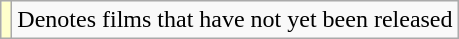<table class="wikitable sortable">
<tr>
<td style="background:#FFFFCC;"></td>
<td>Denotes films that have not yet been released</td>
</tr>
</table>
